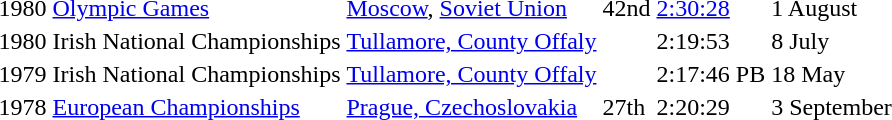<table>
<tr>
<td>1980</td>
<td><a href='#'>Olympic Games</a></td>
<td><a href='#'>Moscow</a>, <a href='#'>Soviet Union</a></td>
<td>42nd</td>
<td><a href='#'>2:30:28</a></td>
<td>1 August</td>
</tr>
<tr>
<td>1980</td>
<td>Irish National Championships</td>
<td><a href='#'>Tullamore, County Offaly</a></td>
<td></td>
<td>2:19:53</td>
<td>8 July</td>
</tr>
<tr>
<td>1979</td>
<td>Irish National Championships</td>
<td><a href='#'>Tullamore, County Offaly</a></td>
<td></td>
<td>2:17:46 PB</td>
<td>18 May</td>
</tr>
<tr>
<td>1978</td>
<td><a href='#'>European Championships</a></td>
<td><a href='#'>Prague, Czechoslovakia</a></td>
<td>27th</td>
<td>2:20:29</td>
<td>3 September</td>
</tr>
</table>
